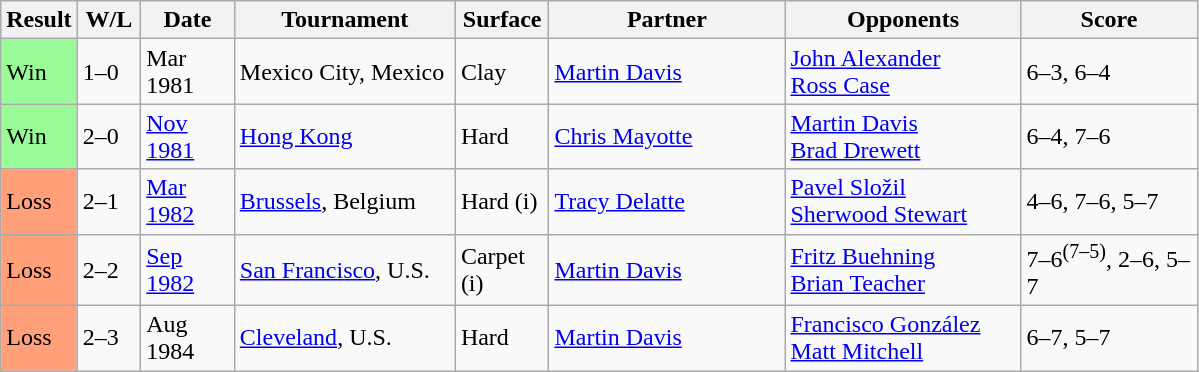<table class="sortable wikitable">
<tr>
<th style="width:40px">Result</th>
<th style="width:35px" class="unsortable">W/L</th>
<th style="width:55px">Date</th>
<th style="width:140px">Tournament</th>
<th style="width:55px">Surface</th>
<th style="width:150px">Partner</th>
<th style="width:150px">Opponents</th>
<th style="width:110px" class="unsortable">Score</th>
</tr>
<tr>
<td style="background:#98fb98;">Win</td>
<td>1–0</td>
<td>Mar 1981</td>
<td>Mexico City, Mexico</td>
<td>Clay</td>
<td> <a href='#'>Martin Davis</a></td>
<td> <a href='#'>John Alexander</a> <br>  <a href='#'>Ross Case</a></td>
<td>6–3, 6–4</td>
</tr>
<tr>
<td style="background:#98fb98;">Win</td>
<td>2–0</td>
<td><a href='#'>Nov 1981</a></td>
<td><a href='#'>Hong Kong</a></td>
<td>Hard</td>
<td> <a href='#'>Chris Mayotte</a></td>
<td> <a href='#'>Martin Davis</a> <br>  <a href='#'>Brad Drewett</a></td>
<td>6–4, 7–6</td>
</tr>
<tr>
<td style="background:#ffa07a;">Loss</td>
<td>2–1</td>
<td><a href='#'>Mar 1982</a></td>
<td><a href='#'>Brussels</a>, Belgium</td>
<td>Hard (i)</td>
<td> <a href='#'>Tracy Delatte</a></td>
<td> <a href='#'>Pavel Složil</a> <br>  <a href='#'>Sherwood Stewart</a></td>
<td>4–6, 7–6, 5–7</td>
</tr>
<tr>
<td style="background:#ffa07a;">Loss</td>
<td>2–2</td>
<td><a href='#'>Sep 1982</a></td>
<td><a href='#'>San Francisco</a>, U.S.</td>
<td>Carpet (i)</td>
<td> <a href='#'>Martin Davis</a></td>
<td> <a href='#'>Fritz Buehning</a> <br>  <a href='#'>Brian Teacher</a></td>
<td>7–6<sup>(7–5)</sup>, 2–6, 5–7</td>
</tr>
<tr>
<td style="background:#ffa07a;">Loss</td>
<td>2–3</td>
<td>Aug 1984</td>
<td><a href='#'>Cleveland</a>, U.S.</td>
<td>Hard</td>
<td> <a href='#'>Martin Davis</a></td>
<td> <a href='#'>Francisco González</a> <br>  <a href='#'>Matt Mitchell</a></td>
<td>6–7, 5–7</td>
</tr>
</table>
